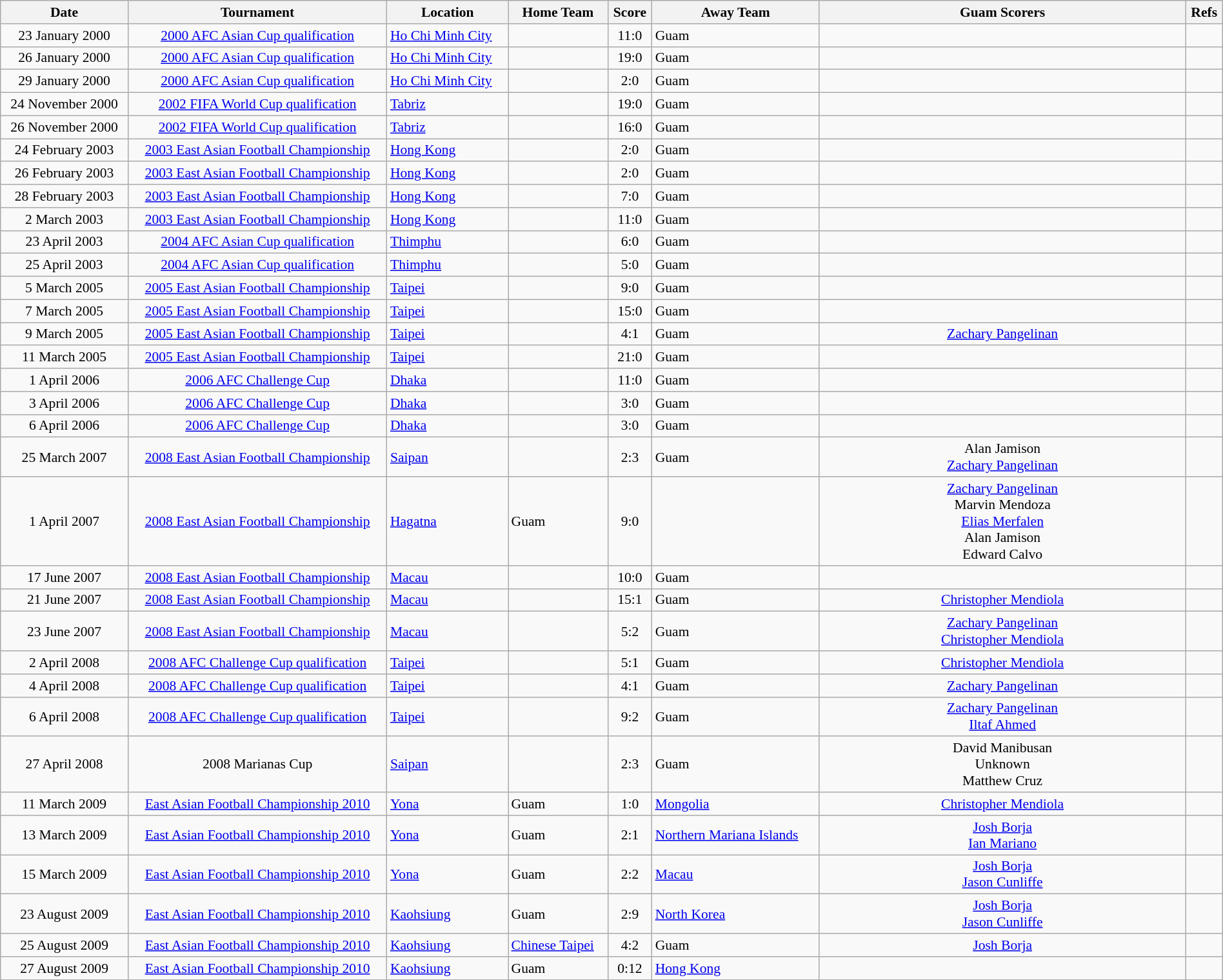<table class="wikitable" width=100% style="font-size: 90%">
<tr>
<th>Date</th>
<th>Tournament</th>
<th>Location</th>
<th>Home Team</th>
<th>Score</th>
<th>Away Team</th>
<th width=30%>Guam Scorers</th>
<th>Refs</th>
</tr>
<tr>
<td style="text-align: center;">23 January 2000</td>
<td style="text-align: center;"><a href='#'>2000 AFC Asian Cup qualification</a></td>
<td> <a href='#'>Ho Chi Minh City</a></td>
<td></td>
<td style="text-align: center;">11:0</td>
<td> Guam</td>
<td></td>
<td></td>
</tr>
<tr>
<td style="text-align: center;">26 January 2000</td>
<td style="text-align: center;"><a href='#'>2000 AFC Asian Cup qualification</a></td>
<td> <a href='#'>Ho Chi Minh City</a></td>
<td></td>
<td style="text-align: center;">19:0</td>
<td> Guam</td>
<td></td>
<td></td>
</tr>
<tr>
<td style="text-align: center;">29 January 2000</td>
<td style="text-align: center;"><a href='#'>2000 AFC Asian Cup qualification</a></td>
<td> <a href='#'>Ho Chi Minh City</a></td>
<td></td>
<td style="text-align: center;">2:0</td>
<td> Guam</td>
<td></td>
<td></td>
</tr>
<tr>
<td style="text-align: center;">24 November 2000</td>
<td style="text-align: center;"><a href='#'>2002 FIFA World Cup qualification</a></td>
<td> <a href='#'>Tabriz</a></td>
<td></td>
<td style="text-align: center;">19:0</td>
<td> Guam</td>
<td></td>
<td></td>
</tr>
<tr>
<td style="text-align: center;">26 November 2000</td>
<td style="text-align: center;"><a href='#'>2002 FIFA World Cup qualification</a></td>
<td> <a href='#'>Tabriz</a></td>
<td></td>
<td style="text-align: center;">16:0</td>
<td> Guam</td>
<td></td>
<td></td>
</tr>
<tr>
<td style="text-align: center;">24 February 2003</td>
<td style="text-align: center;"><a href='#'>2003 East Asian Football Championship</a></td>
<td> <a href='#'>Hong Kong</a></td>
<td></td>
<td style="text-align: center;">2:0</td>
<td> Guam</td>
<td></td>
<td></td>
</tr>
<tr>
<td style="text-align: center;">26 February 2003</td>
<td style="text-align: center;"><a href='#'>2003 East Asian Football Championship</a></td>
<td> <a href='#'>Hong Kong</a></td>
<td></td>
<td style="text-align: center;">2:0</td>
<td> Guam</td>
<td></td>
<td></td>
</tr>
<tr>
<td style="text-align: center;">28 February 2003</td>
<td style="text-align: center;"><a href='#'>2003 East Asian Football Championship</a></td>
<td> <a href='#'>Hong Kong</a></td>
<td></td>
<td style="text-align: center;">7:0</td>
<td> Guam</td>
<td></td>
<td></td>
</tr>
<tr>
<td style="text-align: center;">2 March 2003</td>
<td style="text-align: center;"><a href='#'>2003 East Asian Football Championship</a></td>
<td> <a href='#'>Hong Kong</a></td>
<td></td>
<td style="text-align: center;">11:0</td>
<td> Guam</td>
<td></td>
<td></td>
</tr>
<tr>
<td style="text-align: center;">23 April 2003</td>
<td style="text-align: center;"><a href='#'>2004 AFC Asian Cup qualification</a></td>
<td> <a href='#'>Thimphu</a></td>
<td></td>
<td style="text-align: center;">6:0</td>
<td> Guam</td>
<td></td>
<td></td>
</tr>
<tr>
<td style="text-align: center;">25 April 2003</td>
<td style="text-align: center;"><a href='#'>2004 AFC Asian Cup qualification</a></td>
<td> <a href='#'>Thimphu</a></td>
<td></td>
<td style="text-align: center;">5:0</td>
<td> Guam</td>
<td></td>
<td></td>
</tr>
<tr>
<td style="text-align: center;">5 March 2005</td>
<td style="text-align: center;"><a href='#'>2005 East Asian Football Championship</a></td>
<td> <a href='#'>Taipei</a></td>
<td></td>
<td style="text-align: center;">9:0</td>
<td> Guam</td>
<td></td>
<td></td>
</tr>
<tr>
<td style="text-align: center;">7 March 2005</td>
<td style="text-align: center;"><a href='#'>2005 East Asian Football Championship</a></td>
<td> <a href='#'>Taipei</a></td>
<td></td>
<td style="text-align: center;">15:0</td>
<td> Guam</td>
<td></td>
<td></td>
</tr>
<tr>
<td style="text-align: center;">9 March 2005</td>
<td style="text-align: center;"><a href='#'>2005 East Asian Football Championship</a></td>
<td> <a href='#'>Taipei</a></td>
<td></td>
<td style="text-align: center;">4:1</td>
<td> Guam</td>
<td style="text-align: center;"><a href='#'>Zachary Pangelinan</a> </td>
<td></td>
</tr>
<tr>
<td style="text-align: center;">11 March 2005</td>
<td style="text-align: center;"><a href='#'>2005 East Asian Football Championship</a></td>
<td> <a href='#'>Taipei</a></td>
<td></td>
<td style="text-align: center;">21:0</td>
<td> Guam</td>
<td></td>
<td></td>
</tr>
<tr>
<td style="text-align: center;">1 April 2006</td>
<td style="text-align: center;"><a href='#'>2006 AFC Challenge Cup</a></td>
<td> <a href='#'>Dhaka</a></td>
<td></td>
<td style="text-align: center;">11:0</td>
<td> Guam</td>
<td></td>
<td></td>
</tr>
<tr>
<td style="text-align: center;">3 April 2006</td>
<td style="text-align: center;"><a href='#'>2006 AFC Challenge Cup</a></td>
<td> <a href='#'>Dhaka</a></td>
<td></td>
<td style="text-align: center;">3:0</td>
<td> Guam</td>
<td></td>
<td></td>
</tr>
<tr>
<td style="text-align: center;">6 April 2006</td>
<td style="text-align: center;"><a href='#'>2006 AFC Challenge Cup</a></td>
<td> <a href='#'>Dhaka</a></td>
<td></td>
<td style="text-align: center;">3:0</td>
<td> Guam</td>
<td></td>
<td></td>
</tr>
<tr>
<td style="text-align: center;">25 March 2007</td>
<td style="text-align: center;"><a href='#'>2008 East Asian Football Championship</a></td>
<td> <a href='#'>Saipan</a></td>
<td></td>
<td style="text-align: center;">2:3</td>
<td> Guam</td>
<td style="text-align: center;">Alan Jamison  <br><a href='#'>Zachary Pangelinan</a> </td>
<td></td>
</tr>
<tr>
<td style="text-align: center;">1 April 2007</td>
<td style="text-align: center;"><a href='#'>2008 East Asian Football Championship</a></td>
<td> <a href='#'>Hagatna</a></td>
<td> Guam</td>
<td style="text-align: center;">9:0</td>
<td></td>
<td style="text-align: center;"><a href='#'>Zachary Pangelinan</a>  <br>Marvin Mendoza <br><a href='#'>Elias Merfalen</a> <br>Alan Jamison <br>Edward Calvo </td>
<td></td>
</tr>
<tr>
<td style="text-align: center;">17 June 2007</td>
<td style="text-align: center;"><a href='#'>2008 East Asian Football Championship</a></td>
<td> <a href='#'>Macau</a></td>
<td></td>
<td style="text-align: center;">10:0</td>
<td> Guam</td>
<td></td>
<td></td>
</tr>
<tr>
<td style="text-align: center;">21 June 2007</td>
<td style="text-align: center;"><a href='#'>2008 East Asian Football Championship</a></td>
<td> <a href='#'>Macau</a></td>
<td></td>
<td style="text-align: center;">15:1</td>
<td> Guam</td>
<td style="text-align: center;"><a href='#'>Christopher Mendiola</a> </td>
<td></td>
</tr>
<tr>
<td style="text-align: center;">23 June 2007</td>
<td style="text-align: center;"><a href='#'>2008 East Asian Football Championship</a></td>
<td> <a href='#'>Macau</a></td>
<td></td>
<td style="text-align: center;">5:2</td>
<td> Guam</td>
<td style="text-align: center;"><a href='#'>Zachary Pangelinan</a>  <br><a href='#'>Christopher Mendiola</a> </td>
<td></td>
</tr>
<tr>
<td style="text-align: center;">2 April 2008</td>
<td style="text-align: center;"><a href='#'>2008 AFC Challenge Cup qualification</a></td>
<td> <a href='#'>Taipei</a></td>
<td></td>
<td style="text-align: center;">5:1</td>
<td> Guam</td>
<td style="text-align: center;"><a href='#'>Christopher Mendiola</a> </td>
<td></td>
</tr>
<tr>
<td style="text-align: center;">4 April 2008</td>
<td style="text-align: center;"><a href='#'>2008 AFC Challenge Cup qualification</a></td>
<td> <a href='#'>Taipei</a></td>
<td></td>
<td style="text-align: center;">4:1</td>
<td> Guam</td>
<td style="text-align: center;"><a href='#'>Zachary Pangelinan</a> </td>
<td></td>
</tr>
<tr>
<td style="text-align: center;">6 April 2008</td>
<td style="text-align: center;"><a href='#'>2008 AFC Challenge Cup qualification</a></td>
<td> <a href='#'>Taipei</a></td>
<td></td>
<td style="text-align: center;">9:2</td>
<td> Guam</td>
<td style="text-align: center;"><a href='#'>Zachary Pangelinan</a>  <br> <a href='#'>Iltaf Ahmed</a> </td>
<td></td>
</tr>
<tr>
<td style="text-align: center;">27 April 2008</td>
<td style="text-align: center;">2008 Marianas Cup</td>
<td> <a href='#'>Saipan</a></td>
<td></td>
<td style="text-align: center;">2:3</td>
<td> Guam</td>
<td style="text-align: center;">David Manibusan  <br>Unknown <br>Matthew Cruz </td>
<td></td>
</tr>
<tr>
<td style="text-align: center;">11 March 2009</td>
<td style="text-align: center;"><a href='#'>East Asian Football Championship 2010</a></td>
<td> <a href='#'>Yona</a></td>
<td> Guam</td>
<td style="text-align: center;">1:0</td>
<td> <a href='#'>Mongolia</a></td>
<td style="text-align: center;"><a href='#'>Christopher Mendiola</a> </td>
<td></td>
</tr>
<tr>
<td style="text-align: center;">13 March 2009</td>
<td style="text-align: center;"><a href='#'>East Asian Football Championship 2010</a></td>
<td> <a href='#'>Yona</a></td>
<td> Guam</td>
<td style="text-align: center;">2:1</td>
<td> <a href='#'>Northern Mariana Islands</a></td>
<td style="text-align: center;"><a href='#'>Josh Borja</a> <br><a href='#'>Ian Mariano</a> </td>
<td></td>
</tr>
<tr>
<td style="text-align: center;">15 March 2009</td>
<td style="text-align: center;"><a href='#'>East Asian Football Championship 2010</a></td>
<td> <a href='#'>Yona</a></td>
<td> Guam</td>
<td style="text-align: center;">2:2</td>
<td> <a href='#'>Macau</a></td>
<td style="text-align: center;"><a href='#'>Josh Borja</a> <br><a href='#'>Jason Cunliffe</a> </td>
<td></td>
</tr>
<tr>
<td style="text-align: center;">23 August 2009</td>
<td style="text-align: center;"><a href='#'>East Asian Football Championship 2010</a></td>
<td> <a href='#'>Kaohsiung</a></td>
<td> Guam</td>
<td style="text-align: center;">2:9</td>
<td> <a href='#'>North Korea</a></td>
<td style="text-align: center;"><a href='#'>Josh Borja</a> <br><a href='#'>Jason Cunliffe</a> </td>
<td></td>
</tr>
<tr>
<td style="text-align: center;">25 August 2009</td>
<td style="text-align: center;"><a href='#'>East Asian Football Championship 2010</a></td>
<td> <a href='#'>Kaohsiung</a></td>
<td> <a href='#'>Chinese Taipei</a></td>
<td style="text-align: center;">4:2</td>
<td> Guam</td>
<td style="text-align: center;"><a href='#'>Josh Borja</a> </td>
<td></td>
</tr>
<tr>
<td style="text-align: center;">27 August 2009</td>
<td style="text-align: center;"><a href='#'>East Asian Football Championship 2010</a></td>
<td> <a href='#'>Kaohsiung</a></td>
<td> Guam</td>
<td style="text-align: center;">0:12</td>
<td> <a href='#'>Hong Kong</a></td>
<td></td>
</tr>
<tr>
</tr>
</table>
